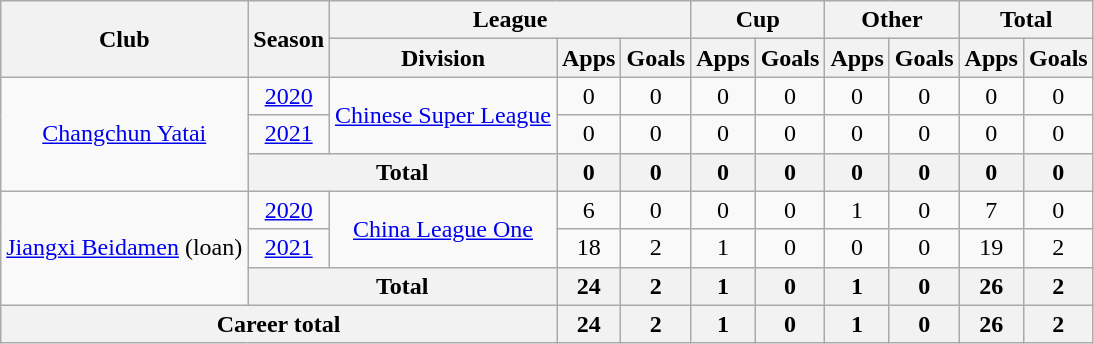<table class="wikitable" style="text-align: center">
<tr>
<th rowspan="2">Club</th>
<th rowspan="2">Season</th>
<th colspan="3">League</th>
<th colspan="2">Cup</th>
<th colspan="2">Other</th>
<th colspan="2">Total</th>
</tr>
<tr>
<th>Division</th>
<th>Apps</th>
<th>Goals</th>
<th>Apps</th>
<th>Goals</th>
<th>Apps</th>
<th>Goals</th>
<th>Apps</th>
<th>Goals</th>
</tr>
<tr>
<td rowspan="3"><a href='#'>Changchun Yatai</a></td>
<td><a href='#'>2020</a></td>
<td rowspan="2"><a href='#'>Chinese Super League</a></td>
<td>0</td>
<td>0</td>
<td>0</td>
<td>0</td>
<td>0</td>
<td>0</td>
<td>0</td>
<td>0</td>
</tr>
<tr>
<td><a href='#'>2021</a></td>
<td>0</td>
<td>0</td>
<td>0</td>
<td>0</td>
<td>0</td>
<td>0</td>
<td>0</td>
<td>0</td>
</tr>
<tr>
<th colspan=2>Total</th>
<th>0</th>
<th>0</th>
<th>0</th>
<th>0</th>
<th>0</th>
<th>0</th>
<th>0</th>
<th>0</th>
</tr>
<tr>
<td rowspan="3"><a href='#'>Jiangxi Beidamen</a> (loan)</td>
<td><a href='#'>2020</a></td>
<td rowspan="2"><a href='#'>China League One</a></td>
<td>6</td>
<td>0</td>
<td>0</td>
<td>0</td>
<td>1</td>
<td>0</td>
<td>7</td>
<td>0</td>
</tr>
<tr>
<td><a href='#'>2021</a></td>
<td>18</td>
<td>2</td>
<td>1</td>
<td>0</td>
<td>0</td>
<td>0</td>
<td>19</td>
<td>2</td>
</tr>
<tr>
<th colspan=2>Total</th>
<th>24</th>
<th>2</th>
<th>1</th>
<th>0</th>
<th>1</th>
<th>0</th>
<th>26</th>
<th>2</th>
</tr>
<tr>
<th colspan=3>Career total</th>
<th>24</th>
<th>2</th>
<th>1</th>
<th>0</th>
<th>1</th>
<th>0</th>
<th>26</th>
<th>2</th>
</tr>
</table>
